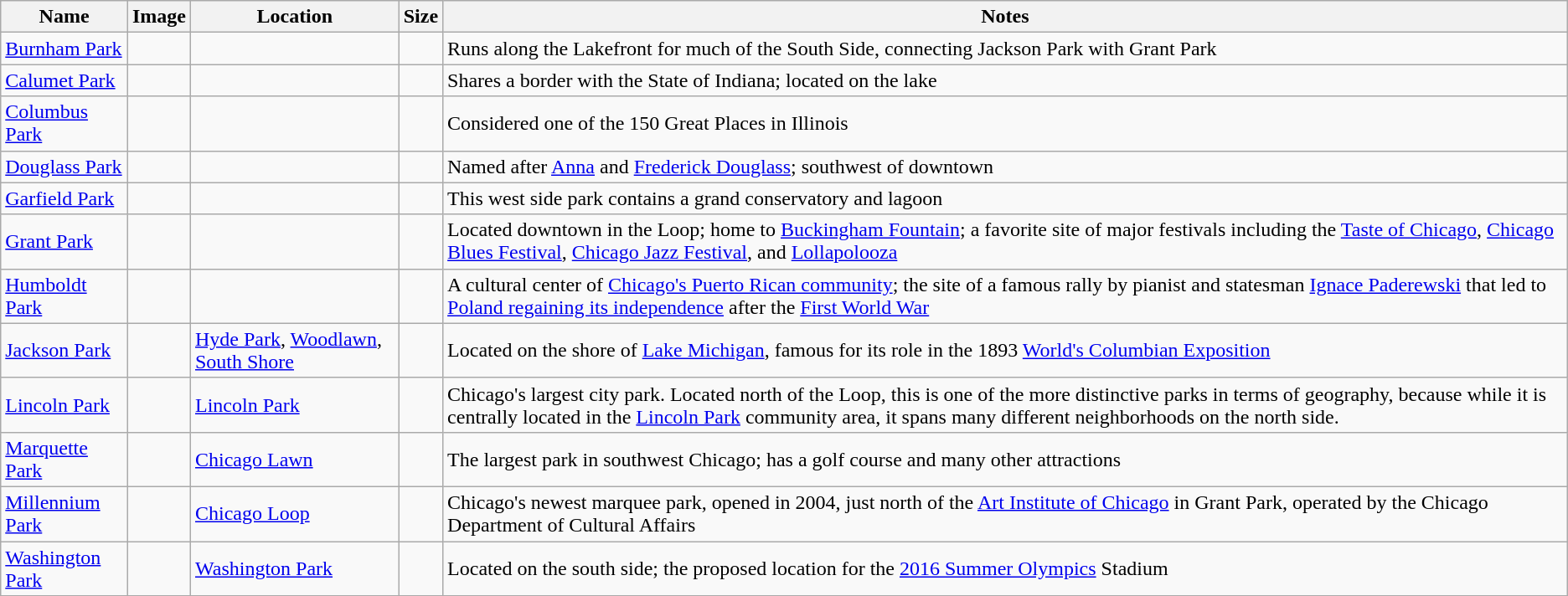<table class="wikitable sortable">
<tr>
<th>Name</th>
<th class = "unsortable">Image</th>
<th>Location</th>
<th>Size</th>
<th class = "unsortable">Notes</th>
</tr>
<tr>
<td><a href='#'>Burnham Park</a></td>
<td></td>
<td></td>
<td></td>
<td>Runs along the Lakefront for much of the South Side, connecting Jackson Park with Grant Park</td>
</tr>
<tr>
<td><a href='#'>Calumet Park</a></td>
<td></td>
<td></td>
<td></td>
<td>Shares a border with the State of Indiana; located on the lake</td>
</tr>
<tr>
<td><a href='#'>Columbus Park</a></td>
<td></td>
<td></td>
<td></td>
<td>Considered one of the 150 Great Places in Illinois</td>
</tr>
<tr>
<td><a href='#'>Douglass Park</a></td>
<td></td>
<td></td>
<td></td>
<td>Named after <a href='#'>Anna</a> and <a href='#'>Frederick Douglass</a>; southwest of downtown</td>
</tr>
<tr>
<td><a href='#'>Garfield Park</a></td>
<td></td>
<td></td>
<td></td>
<td>This west side park contains a grand conservatory and lagoon</td>
</tr>
<tr>
<td><a href='#'>Grant Park</a></td>
<td></td>
<td></td>
<td></td>
<td>Located downtown in the Loop; home to <a href='#'>Buckingham Fountain</a>; a favorite site of major festivals including the <a href='#'>Taste of Chicago</a>, <a href='#'>Chicago Blues Festival</a>, <a href='#'>Chicago Jazz Festival</a>, and <a href='#'>Lollapolooza</a></td>
</tr>
<tr>
<td><a href='#'>Humboldt Park</a></td>
<td></td>
<td></td>
<td></td>
<td>A cultural center of <a href='#'>Chicago's Puerto Rican community</a>; the site of a famous rally by pianist and statesman <a href='#'>Ignace Paderewski</a> that led to <a href='#'>Poland regaining its independence</a> after the <a href='#'>First World War</a></td>
</tr>
<tr>
<td><a href='#'>Jackson Park</a></td>
<td></td>
<td><a href='#'>Hyde Park</a>, <a href='#'>Woodlawn</a>, <a href='#'>South Shore</a></td>
<td></td>
<td>Located on the shore of <a href='#'>Lake Michigan</a>, famous for its role in the 1893 <a href='#'>World's Columbian Exposition</a></td>
</tr>
<tr>
<td><a href='#'>Lincoln Park</a></td>
<td></td>
<td><a href='#'>Lincoln Park</a></td>
<td></td>
<td>Chicago's largest city park. Located north of the Loop, this is one of the more distinctive parks in terms of geography, because while it is centrally located in the <a href='#'>Lincoln Park</a> community area, it spans many different neighborhoods on the north side.</td>
</tr>
<tr>
<td><a href='#'>Marquette Park</a></td>
<td></td>
<td><a href='#'>Chicago Lawn</a></td>
<td></td>
<td>The largest park in southwest Chicago; has a golf course and many other attractions</td>
</tr>
<tr>
<td><a href='#'>Millennium Park</a></td>
<td></td>
<td><a href='#'>Chicago Loop</a></td>
<td></td>
<td>Chicago's newest marquee park, opened in 2004, just north of the <a href='#'>Art Institute of Chicago</a> in Grant Park, operated by the Chicago Department of Cultural Affairs</td>
</tr>
<tr>
<td><a href='#'>Washington Park</a></td>
<td></td>
<td><a href='#'>Washington Park</a></td>
<td></td>
<td>Located on the south side; the proposed location for the <a href='#'>2016 Summer Olympics</a> Stadium</td>
</tr>
<tr>
</tr>
</table>
